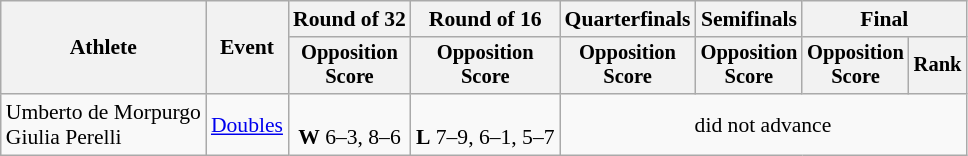<table class=wikitable style="font-size:90%">
<tr>
<th rowspan=2>Athlete</th>
<th rowspan=2>Event</th>
<th>Round of 32</th>
<th>Round of 16</th>
<th>Quarterfinals</th>
<th>Semifinals</th>
<th colspan=2>Final</th>
</tr>
<tr style="font-size:95%">
<th>Opposition<br>Score</th>
<th>Opposition<br>Score</th>
<th>Opposition<br>Score</th>
<th>Opposition<br>Score</th>
<th>Opposition<br>Score</th>
<th>Rank</th>
</tr>
<tr align=center>
<td align=left>Umberto de Morpurgo <br> Giulia Perelli</td>
<td align=left><a href='#'>Doubles</a></td>
<td> <br> <strong>W</strong> 6–3, 8–6</td>
<td> <br> <strong>L</strong> 7–9, 6–1, 5–7</td>
<td colspan=4>did not advance</td>
</tr>
</table>
